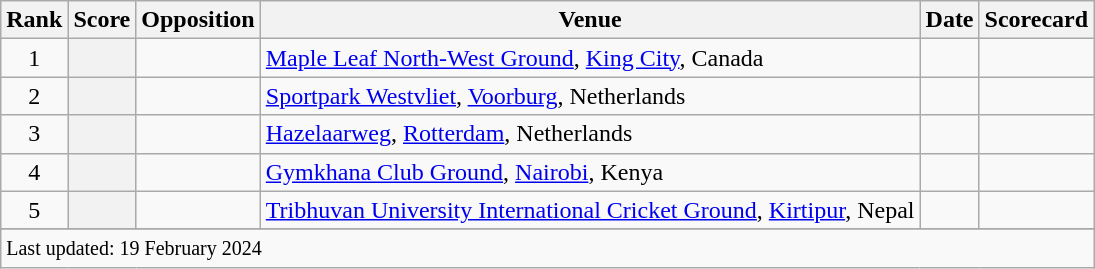<table class="wikitable plainrowheaders sortable">
<tr>
<th scope=col>Rank</th>
<th scope=col>Score</th>
<th scope=col>Opposition</th>
<th scope=col>Venue</th>
<th scope=col>Date</th>
<th scope=col>Scorecard</th>
</tr>
<tr>
<td align=center>1</td>
<th scope=row style=text-align:center;></th>
<td></td>
<td><a href='#'>Maple Leaf North-West Ground</a>, <a href='#'>King City</a>, Canada</td>
<td></td>
<td></td>
</tr>
<tr>
<td align=center>2</td>
<th scope=row style=text-align:center;></th>
<td></td>
<td><a href='#'>Sportpark Westvliet</a>, <a href='#'>Voorburg</a>, Netherlands</td>
<td></td>
<td></td>
</tr>
<tr>
<td align=center>3</td>
<th scope=row style=text-align:center;></th>
<td></td>
<td><a href='#'>Hazelaarweg</a>, <a href='#'>Rotterdam</a>, Netherlands</td>
<td></td>
<td></td>
</tr>
<tr>
<td align=center>4</td>
<th scope=row style=text-align:center;></th>
<td></td>
<td><a href='#'>Gymkhana Club Ground</a>, <a href='#'>Nairobi</a>, Kenya</td>
<td></td>
<td></td>
</tr>
<tr>
<td align=center>5</td>
<th scope=row style=text-align:center;></th>
<td></td>
<td><a href='#'>Tribhuvan University International Cricket Ground</a>, <a href='#'>Kirtipur</a>, Nepal</td>
<td></td>
<td></td>
</tr>
<tr>
</tr>
<tr class=sortbottom>
<td colspan=6><small>Last updated: 19 February 2024</small></td>
</tr>
</table>
